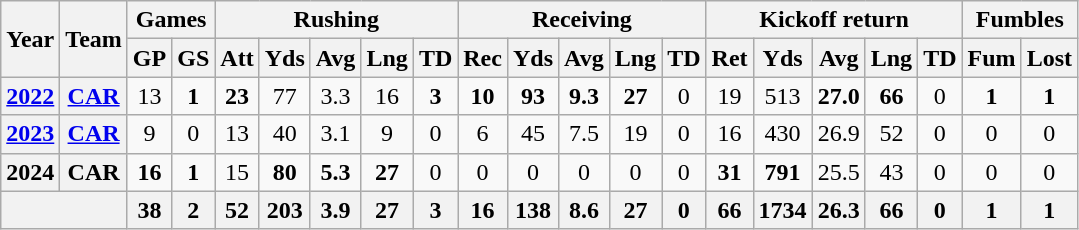<table class="wikitable" style="text-align:center">
<tr>
<th rowspan="2">Year</th>
<th rowspan="2">Team</th>
<th colspan="2">Games</th>
<th colspan="5">Rushing</th>
<th colspan="5">Receiving</th>
<th colspan="5">Kickoff return</th>
<th colspan="2">Fumbles</th>
</tr>
<tr>
<th>GP</th>
<th>GS</th>
<th>Att</th>
<th>Yds</th>
<th>Avg</th>
<th>Lng</th>
<th>TD</th>
<th>Rec</th>
<th>Yds</th>
<th>Avg</th>
<th>Lng</th>
<th>TD</th>
<th>Ret</th>
<th>Yds</th>
<th>Avg</th>
<th>Lng</th>
<th>TD</th>
<th>Fum</th>
<th>Lost</th>
</tr>
<tr>
<th><a href='#'>2022</a></th>
<th><a href='#'>CAR</a></th>
<td>13</td>
<td><strong>1</strong></td>
<td><strong>23</strong></td>
<td>77</td>
<td>3.3</td>
<td>16</td>
<td><strong>3</strong></td>
<td><strong>10</strong></td>
<td><strong>93</strong></td>
<td><strong>9.3</strong></td>
<td><strong>27</strong></td>
<td>0</td>
<td>19</td>
<td>513</td>
<td><strong>27.0</strong></td>
<td><strong>66</strong></td>
<td>0</td>
<td><strong>1</strong></td>
<td><strong>1</strong></td>
</tr>
<tr>
<th><a href='#'>2023</a></th>
<th><a href='#'>CAR</a></th>
<td>9</td>
<td>0</td>
<td>13</td>
<td>40</td>
<td>3.1</td>
<td>9</td>
<td>0</td>
<td>6</td>
<td>45</td>
<td>7.5</td>
<td>19</td>
<td>0</td>
<td>16</td>
<td>430</td>
<td>26.9</td>
<td>52</td>
<td>0</td>
<td>0</td>
<td>0</td>
</tr>
<tr>
<th>2024</th>
<th>CAR</th>
<td><strong>16</strong></td>
<td><strong>1</strong></td>
<td>15</td>
<td><strong>80</strong></td>
<td><strong>5.3</strong></td>
<td><strong>27</strong></td>
<td>0</td>
<td>0</td>
<td>0</td>
<td>0</td>
<td>0</td>
<td>0</td>
<td><strong>31</strong></td>
<td><strong>791</strong></td>
<td>25.5</td>
<td>43</td>
<td>0</td>
<td>0</td>
<td>0</td>
</tr>
<tr>
<th colspan="2"></th>
<th>38</th>
<th>2</th>
<th>52</th>
<th>203</th>
<th>3.9</th>
<th>27</th>
<th>3</th>
<th>16</th>
<th>138</th>
<th>8.6</th>
<th>27</th>
<th>0</th>
<th>66</th>
<th>1734</th>
<th>26.3</th>
<th>66</th>
<th>0</th>
<th>1</th>
<th>1</th>
</tr>
</table>
